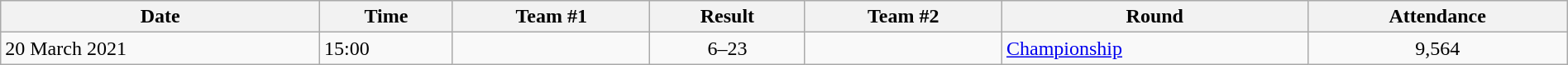<table class="wikitable" style="text-align:left; width:100%;">
<tr>
<th>Date</th>
<th>Time</th>
<th>Team #1</th>
<th>Result</th>
<th>Team #2</th>
<th>Round</th>
<th>Attendance</th>
</tr>
<tr>
<td>20 March 2021</td>
<td>15:00</td>
<td></td>
<td style="text-align:center;">6–23</td>
<td></td>
<td><a href='#'>Championship</a></td>
<td style="text-align:center;">9,564</td>
</tr>
</table>
